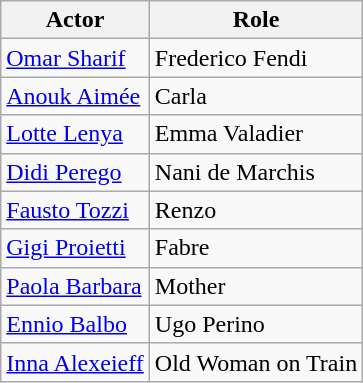<table class="wikitable">
<tr>
<th>Actor</th>
<th>Role</th>
</tr>
<tr>
<td><a href='#'>Omar Sharif</a></td>
<td>Frederico Fendi</td>
</tr>
<tr>
<td><a href='#'>Anouk Aimée</a></td>
<td>Carla</td>
</tr>
<tr>
<td><a href='#'>Lotte Lenya</a></td>
<td>Emma Valadier</td>
</tr>
<tr>
<td><a href='#'>Didi Perego</a></td>
<td>Nani de Marchis</td>
</tr>
<tr>
<td><a href='#'>Fausto Tozzi</a></td>
<td>Renzo</td>
</tr>
<tr>
<td><a href='#'>Gigi Proietti</a></td>
<td>Fabre</td>
</tr>
<tr>
<td><a href='#'>Paola Barbara</a></td>
<td>Mother</td>
</tr>
<tr>
<td><a href='#'>Ennio Balbo</a></td>
<td>Ugo Perino</td>
</tr>
<tr>
<td><a href='#'>Inna Alexeieff</a></td>
<td>Old Woman on Train</td>
</tr>
</table>
